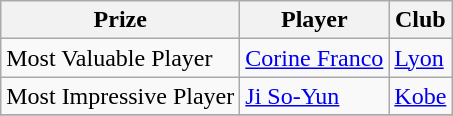<table class="wikitable">
<tr>
<th>Prize</th>
<th>Player</th>
<th>Club</th>
</tr>
<tr>
<td>Most Valuable Player</td>
<td> <a href='#'>Corine Franco</a></td>
<td> <a href='#'>Lyon</a></td>
</tr>
<tr>
<td>Most Impressive Player</td>
<td> <a href='#'>Ji So-Yun</a></td>
<td> <a href='#'>Kobe</a></td>
</tr>
<tr>
</tr>
</table>
